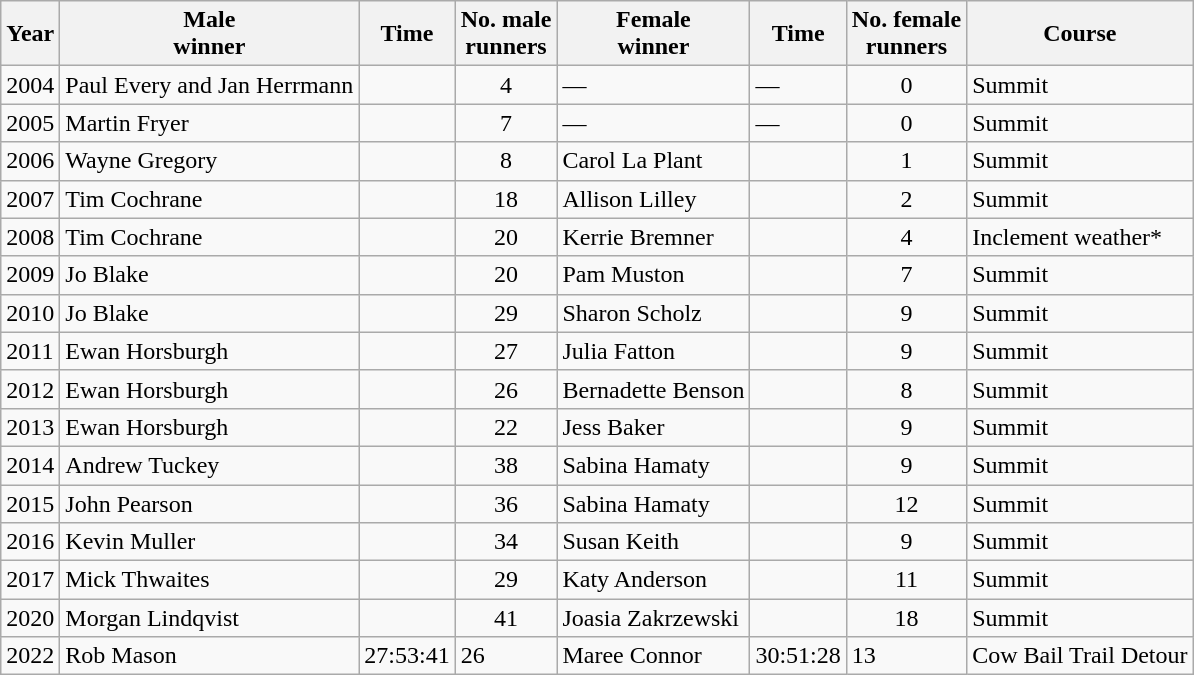<table class="wikitable sortable">
<tr>
<th>Year</th>
<th class="unsortable">Male<br>winner</th>
<th>Time</th>
<th>No. male<br>runners</th>
<th class="unsortable">Female<br>winner</th>
<th>Time</th>
<th>No. female<br>runners</th>
<th class="unsortable">Course</th>
</tr>
<tr>
<td>2004</td>
<td>Paul Every and Jan Herrmann</td>
<td></td>
<td align="center">4</td>
<td>—</td>
<td>—</td>
<td align="center">0</td>
<td>Summit</td>
</tr>
<tr>
<td>2005</td>
<td>Martin Fryer</td>
<td></td>
<td align="center">7</td>
<td>—</td>
<td>—</td>
<td align="center">0</td>
<td>Summit</td>
</tr>
<tr>
<td>2006</td>
<td>Wayne Gregory</td>
<td></td>
<td align="center">8</td>
<td>Carol La Plant</td>
<td></td>
<td align="center">1</td>
<td>Summit</td>
</tr>
<tr>
<td>2007</td>
<td>Tim Cochrane</td>
<td></td>
<td align="center">18</td>
<td>Allison Lilley</td>
<td></td>
<td align="center">2</td>
<td>Summit</td>
</tr>
<tr>
<td>2008</td>
<td>Tim Cochrane</td>
<td></td>
<td align="center">20</td>
<td>Kerrie Bremner</td>
<td></td>
<td align="center">4</td>
<td>Inclement weather*</td>
</tr>
<tr>
<td>2009</td>
<td>Jo Blake</td>
<td></td>
<td align="center">20</td>
<td>Pam Muston</td>
<td></td>
<td align="center">7</td>
<td>Summit</td>
</tr>
<tr>
<td>2010</td>
<td>Jo Blake</td>
<td></td>
<td align="center">29</td>
<td>Sharon Scholz</td>
<td></td>
<td align="center">9</td>
<td>Summit</td>
</tr>
<tr>
<td>2011</td>
<td>Ewan Horsburgh</td>
<td></td>
<td align="center">27</td>
<td>Julia Fatton</td>
<td></td>
<td align="center">9</td>
<td>Summit</td>
</tr>
<tr>
<td>2012</td>
<td>Ewan Horsburgh</td>
<td></td>
<td align="center">26</td>
<td>Bernadette Benson</td>
<td></td>
<td align="center">8</td>
<td>Summit</td>
</tr>
<tr>
<td>2013</td>
<td>Ewan Horsburgh</td>
<td></td>
<td align="center">22</td>
<td>Jess Baker</td>
<td></td>
<td align="center">9</td>
<td>Summit</td>
</tr>
<tr>
<td>2014</td>
<td>Andrew Tuckey</td>
<td></td>
<td align="center">38</td>
<td>Sabina Hamaty</td>
<td></td>
<td align="center">9</td>
<td>Summit</td>
</tr>
<tr>
<td>2015</td>
<td>John Pearson</td>
<td></td>
<td align="center">36</td>
<td>Sabina Hamaty</td>
<td></td>
<td align="center">12</td>
<td>Summit</td>
</tr>
<tr>
<td>2016</td>
<td>Kevin Muller</td>
<td></td>
<td align="center">34</td>
<td>Susan Keith</td>
<td></td>
<td align="center">9</td>
<td>Summit</td>
</tr>
<tr>
<td>2017</td>
<td>Mick Thwaites</td>
<td></td>
<td align="center">29</td>
<td>Katy Anderson</td>
<td></td>
<td align="center">11</td>
<td>Summit</td>
</tr>
<tr>
<td>2020</td>
<td>Morgan Lindqvist</td>
<td></td>
<td align="center">41</td>
<td>Joasia Zakrzewski</td>
<td></td>
<td align="center">18</td>
<td>Summit</td>
</tr>
<tr>
<td>2022</td>
<td>Rob Mason</td>
<td>27:53:41</td>
<td>26</td>
<td>Maree Connor</td>
<td>30:51:28</td>
<td>13</td>
<td>Cow Bail Trail Detour</td>
</tr>
</table>
